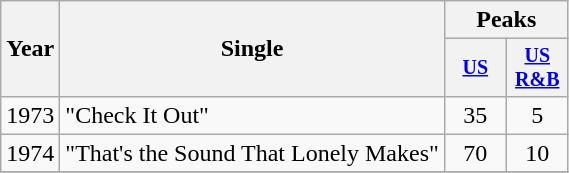<table class="wikitable" style="text-align:center;">
<tr>
<th rowspan="2">Year</th>
<th rowspan="2">Single</th>
<th colspan="2">Peaks</th>
</tr>
<tr style="font-size:smaller;">
<th width="35"><a href='#'>US</a><br></th>
<th width="35"><a href='#'>US<br>R&B</a><br></th>
</tr>
<tr>
<td rowspan="1">1973</td>
<td align="left">"Check It Out"</td>
<td>35</td>
<td>5</td>
</tr>
<tr>
<td rowspan="1">1974</td>
<td align="left">"That's the Sound That Lonely Makes"</td>
<td>70</td>
<td>10</td>
</tr>
<tr>
</tr>
</table>
